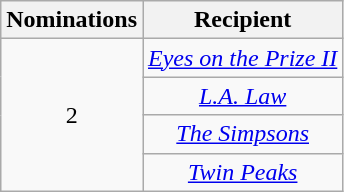<table class="wikitable sortable" rowspan="2" style="text-align:center;" background: #f6e39c;>
<tr>
<th scope="col" style="width:55px;">Nominations</th>
<th scope="col" style="text-align:center;">Recipient</th>
</tr>
<tr>
<td rowspan="4" style="text-align:center">2</td>
<td><em><a href='#'>Eyes on the Prize II</a></em></td>
</tr>
<tr>
<td><em><a href='#'>L.A. Law</a></em></td>
</tr>
<tr>
<td><em><a href='#'>The Simpsons</a></em></td>
</tr>
<tr>
<td><em><a href='#'>Twin Peaks</a></em></td>
</tr>
</table>
